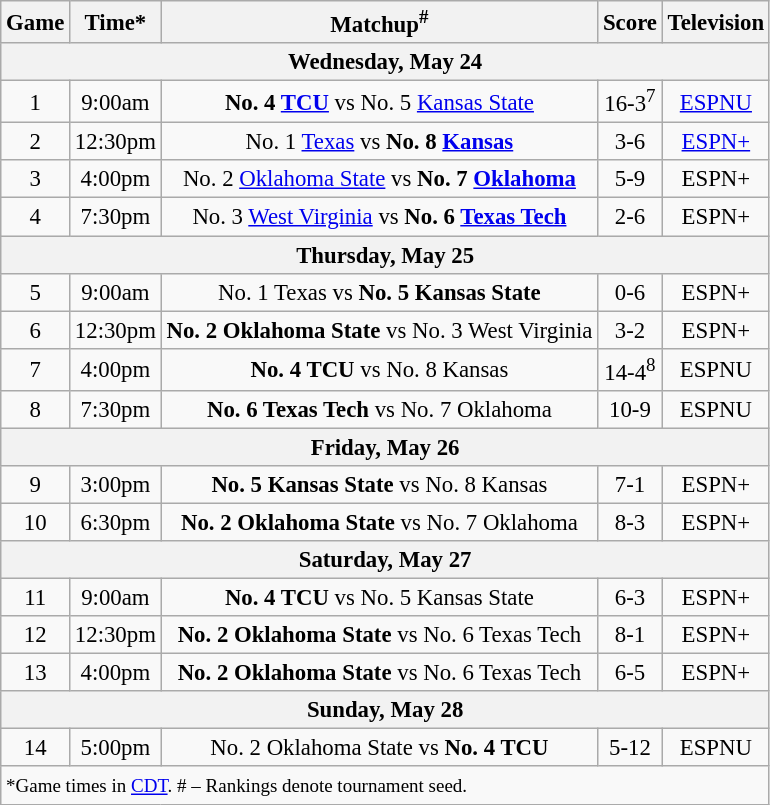<table class="wikitable" style="font-size: 95%">
<tr align="center">
<th>Game</th>
<th>Time*</th>
<th>Matchup<sup>#</sup></th>
<th>Score</th>
<th>Television</th>
</tr>
<tr>
<th colspan=7>Wednesday, May 24</th>
</tr>
<tr>
<td style="text-align:center;">1</td>
<td style="text-align:center;">9:00am</td>
<td style="text-align:center;"><strong>No. 4 <a href='#'>TCU</a></strong> vs No. 5 <a href='#'>Kansas State</a></td>
<td style="text-align:center;">16-3<sup>7</sup></td>
<td style="text-align:center;"><a href='#'>ESPNU</a></td>
</tr>
<tr>
<td style="text-align:center;">2</td>
<td style="text-align:center;">12:30pm</td>
<td style="text-align:center;">No. 1 <a href='#'>Texas</a> vs <strong>No. 8 <a href='#'>Kansas</a></strong></td>
<td style="text-align:center;">3-6</td>
<td style="text-align:center;"><a href='#'>ESPN+</a></td>
</tr>
<tr>
<td style="text-align:center;">3</td>
<td style="text-align:center;">4:00pm</td>
<td style="text-align:center;">No. 2 <a href='#'>Oklahoma State</a> vs <strong>No. 7 <a href='#'>Oklahoma</a></strong></td>
<td style="text-align:center;">5-9</td>
<td style="text-align:center;">ESPN+</td>
</tr>
<tr>
<td style="text-align:center;">4</td>
<td style="text-align:center;">7:30pm</td>
<td style="text-align:center;">No. 3 <a href='#'>West Virginia</a> vs <strong>No. 6 <a href='#'>Texas Tech</a></strong></td>
<td style="text-align:center;">2-6</td>
<td style="text-align:center;">ESPN+</td>
</tr>
<tr>
<th colspan=7>Thursday, May 25</th>
</tr>
<tr>
<td style="text-align:center;">5</td>
<td style="text-align:center;">9:00am</td>
<td style="text-align:center;">No. 1 Texas vs <strong>No. 5 Kansas State</strong></td>
<td style="text-align:center;">0-6</td>
<td style="text-align:center;">ESPN+</td>
</tr>
<tr>
<td style="text-align:center;">6</td>
<td style="text-align:center;">12:30pm</td>
<td style="text-align:center;"><strong>No. 2 Oklahoma State</strong> vs No. 3 West Virginia</td>
<td style="text-align:center;">3-2</td>
<td style="text-align:center;">ESPN+</td>
</tr>
<tr>
<td style="text-align:center;">7</td>
<td style="text-align:center;">4:00pm</td>
<td style="text-align:center;"><strong>No. 4 TCU</strong> vs No. 8 Kansas</td>
<td style="text-align:center;">14-4<sup>8</sup></td>
<td style="text-align:center;">ESPNU</td>
</tr>
<tr>
<td style="text-align:center;">8</td>
<td style="text-align:center;">7:30pm</td>
<td style="text-align:center;"><strong>No. 6 Texas Tech</strong> vs No. 7 Oklahoma</td>
<td style="text-align:center;">10-9</td>
<td style="text-align:center;">ESPNU</td>
</tr>
<tr>
<th colspan=7>Friday, May 26</th>
</tr>
<tr>
<td style="text-align:center;">9</td>
<td style="text-align:center;">3:00pm</td>
<td style="text-align:center;"><strong>No. 5 Kansas State</strong> vs No. 8 Kansas</td>
<td style="text-align:center;">7-1</td>
<td style="text-align:center;">ESPN+</td>
</tr>
<tr>
<td style="text-align:center;">10</td>
<td style="text-align:center;">6:30pm</td>
<td style="text-align:center;"><strong>No. 2 Oklahoma State</strong> vs No. 7 Oklahoma</td>
<td style="text-align:center;">8-3</td>
<td style="text-align:center;">ESPN+</td>
</tr>
<tr>
<th colspan=7>Saturday, May 27</th>
</tr>
<tr>
<td style="text-align:center;">11</td>
<td style="text-align:center;">9:00am</td>
<td style="text-align:center;"><strong>No. 4 TCU</strong> vs No. 5 Kansas State</td>
<td style="text-align:center;">6-3</td>
<td style="text-align:center;">ESPN+</td>
</tr>
<tr>
<td style="text-align:center;">12</td>
<td style="text-align:center;">12:30pm</td>
<td style="text-align:center;"><strong>No. 2 Oklahoma State</strong> vs No. 6 Texas Tech</td>
<td style="text-align:center;">8-1</td>
<td style="text-align:center;">ESPN+</td>
</tr>
<tr>
<td style="text-align:center;">13</td>
<td style="text-align:center;">4:00pm</td>
<td style="text-align:center;"><strong>No. 2 Oklahoma State</strong> vs No. 6 Texas Tech</td>
<td style="text-align:center;">6-5</td>
<td style="text-align:center;">ESPN+</td>
</tr>
<tr>
<th colspan=7>Sunday, May 28</th>
</tr>
<tr>
<td style="text-align:center;">14</td>
<td style="text-align:center;">5:00pm</td>
<td style="text-align:center;">No. 2 Oklahoma State vs <strong>No. 4 TCU</strong></td>
<td style="text-align:center;">5-12</td>
<td style="text-align:center;">ESPNU</td>
</tr>
<tr>
<td colspan=7><small>*Game times in <a href='#'>CDT</a>. # – Rankings denote tournament seed. </small></td>
</tr>
</table>
